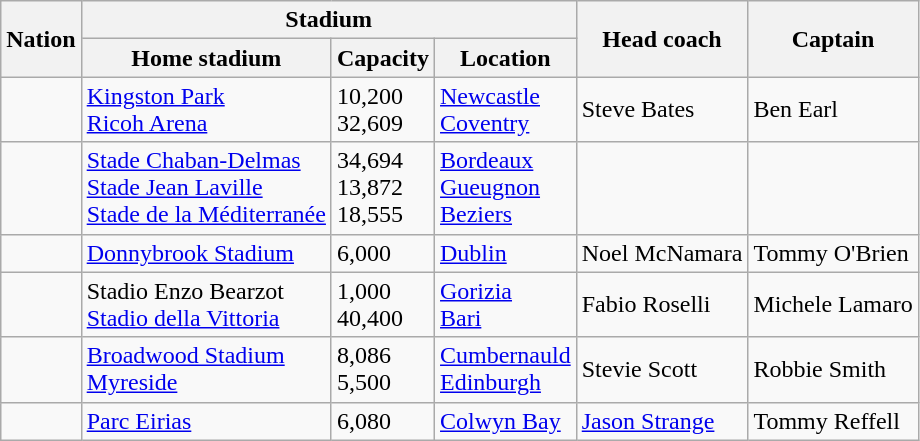<table class="wikitable">
<tr>
<th rowspan="2">Nation</th>
<th colspan="3">Stadium</th>
<th rowspan="2">Head coach</th>
<th rowspan="2">Captain</th>
</tr>
<tr>
<th>Home stadium</th>
<th>Capacity</th>
<th>Location</th>
</tr>
<tr>
<td></td>
<td><a href='#'>Kingston Park</a><br><a href='#'>Ricoh Arena</a></td>
<td>10,200<br>32,609</td>
<td><a href='#'>Newcastle</a><br><a href='#'>Coventry</a></td>
<td>Steve Bates</td>
<td>Ben Earl </td>
</tr>
<tr>
<td></td>
<td><a href='#'>Stade Chaban-Delmas</a><br><a href='#'>Stade Jean Laville</a><br><a href='#'>Stade de la Méditerranée</a></td>
<td>34,694<br>13,872<br>18,555</td>
<td><a href='#'>Bordeaux</a><br><a href='#'>Gueugnon</a><br><a href='#'>Beziers</a></td>
<td></td>
<td></td>
</tr>
<tr>
<td></td>
<td><a href='#'>Donnybrook Stadium</a></td>
<td>6,000</td>
<td><a href='#'>Dublin</a></td>
<td>Noel McNamara</td>
<td>Tommy O'Brien</td>
</tr>
<tr>
<td></td>
<td>Stadio Enzo Bearzot<br><a href='#'>Stadio della Vittoria</a></td>
<td>1,000<br>40,400</td>
<td><a href='#'>Gorizia</a><br><a href='#'>Bari</a></td>
<td>Fabio Roselli</td>
<td>Michele Lamaro</td>
</tr>
<tr>
<td></td>
<td><a href='#'>Broadwood Stadium</a><br><a href='#'>Myreside</a></td>
<td>8,086<br>5,500</td>
<td><a href='#'>Cumbernauld</a><br><a href='#'>Edinburgh</a></td>
<td>Stevie Scott</td>
<td>Robbie Smith</td>
</tr>
<tr>
<td></td>
<td><a href='#'>Parc Eirias</a></td>
<td>6,080</td>
<td><a href='#'>Colwyn Bay</a></td>
<td><a href='#'>Jason Strange</a></td>
<td>Tommy Reffell</td>
</tr>
</table>
